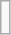<table class="wikitable floatright" style="font-size: 85%;">
<tr>
<td><br></td>
</tr>
</table>
